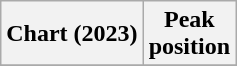<table class="wikitable sortable plainrowheaders" style="text-align:center">
<tr>
<th scope=col>Chart (2023)</th>
<th scope=col>Peak<br>position</th>
</tr>
<tr>
</tr>
</table>
